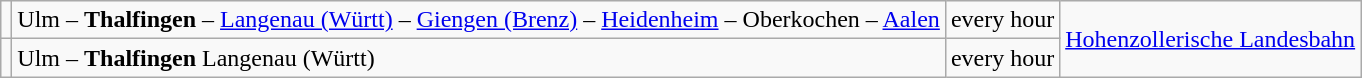<table class="wikitable">
<tr>
<td style="text-align:center;"><strong></strong></td>
<td colspan="2">Ulm – <strong>Thalfingen</strong> – <a href='#'>Langenau (Württ)</a> – <a href='#'>Giengen (Brenz)</a> – <a href='#'>Heidenheim</a> – Oberkochen – <a href='#'>Aalen</a></td>
<td>every hour</td>
<td rowspan="2"><a href='#'>Hohenzollerische Landesbahn</a></td>
</tr>
<tr>
<td style="text-align:center;"><strong></strong></td>
<td colspan="2">Ulm – <strong>Thalfingen</strong> Langenau (Württ)</td>
<td>every hour</td>
</tr>
</table>
